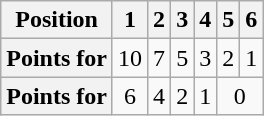<table class="wikitable floatright" style="text-align: center">
<tr>
<th scope="col">Position</th>
<th scope="col">1</th>
<th scope="col">2</th>
<th scope="col">3</th>
<th scope="col">4</th>
<th scope="col">5</th>
<th scope="col">6</th>
</tr>
<tr>
<th scope="row">Points for </th>
<td>10</td>
<td>7</td>
<td>5</td>
<td>3</td>
<td>2</td>
<td>1</td>
</tr>
<tr>
<th scope="row">Points for </th>
<td>6</td>
<td>4</td>
<td>2</td>
<td>1</td>
<td colspan="2">0</td>
</tr>
</table>
